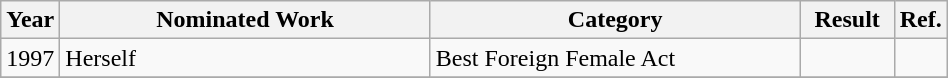<table class="wikitable" width="50%">
<tr>
<th width="5%">Year</th>
<th width="40%">Nominated Work</th>
<th width="40%">Category</th>
<th width="10%">Result</th>
<th width="5%">Ref.</th>
</tr>
<tr>
<td>1997</td>
<td>Herself</td>
<td>Best Foreign Female Act</td>
<td></td>
<td style="text-align:center;"></td>
</tr>
<tr>
</tr>
</table>
